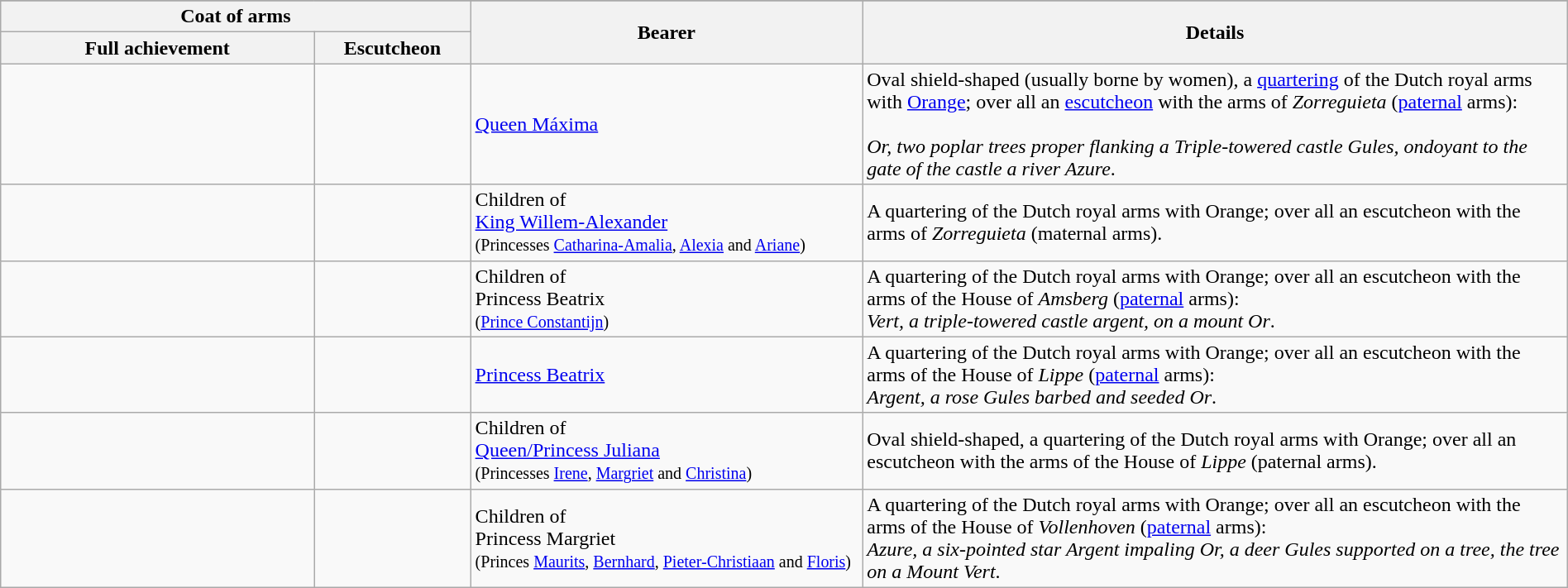<table class="wikitable" width = "100%">
<tr>
</tr>
<tr>
<th colspan="2" width = "30%">Coat of arms</th>
<th rowspan="2" width = "25%">Bearer</th>
<th rowspan="2" width = "45%">Details</th>
</tr>
<tr>
<th width = "20%">Full achievement</th>
<th width = "10%">Escutcheon</th>
</tr>
<tr>
<td style="text-align: center;"></td>
<td style="text-align: center;"></td>
<td><a href='#'>Queen Máxima</a></td>
<td>Oval shield-shaped (usually borne by women), a <a href='#'>quartering</a> of the Dutch royal arms with <a href='#'>Orange</a>; over all an <a href='#'>escutcheon</a> with the arms of <em>Zorreguieta</em> (<a href='#'>paternal</a> arms):<br><br><em>Or, two poplar trees proper flanking a Triple-towered castle Gules, ondoyant to the gate of the castle a river Azure</em>.</td>
</tr>
<tr>
<td style="text-align: center;"></td>
<td style="text-align: center;"></td>
<td>Children of<br><a href='#'>King Willem-Alexander</a><br><small>(Princesses <a href='#'>Catharina-Amalia</a>, <a href='#'>Alexia</a> and <a href='#'>Ariane</a>)</small></td>
<td>A quartering of the Dutch royal arms with Orange; over all an escutcheon with the arms of <em>Zorreguieta</em> (maternal arms).</td>
</tr>
<tr>
<td style="text-align: center;"></td>
<td style="text-align: center;"></td>
<td>Children of<br>Princess Beatrix<br><small>(<a href='#'>Prince Constantijn</a>)</small></td>
<td>A quartering of the Dutch royal arms with Orange; over all an escutcheon with the arms of the House of <em>Amsberg</em> (<a href='#'>paternal</a> arms):<br><em>Vert, a triple-towered castle argent, on a mount Or</em>.</td>
</tr>
<tr>
<td style="text-align: center;"></td>
<td style="text-align: center;"></td>
<td><a href='#'>Princess Beatrix</a></td>
<td>A quartering of the Dutch royal arms with Orange; over all an escutcheon with the arms of the House of <em>Lippe</em> (<a href='#'>paternal</a> arms):<br><em>Argent, a rose Gules barbed and seeded Or</em>.</td>
</tr>
<tr>
<td style="text-align: center;"></td>
<td style="text-align: center;"></td>
<td>Children of <br><a href='#'>Queen/Princess Juliana</a><br><small>(Princesses <a href='#'>Irene</a>, <a href='#'>Margriet</a> and <a href='#'>Christina</a>)</small></td>
<td>Oval shield-shaped, a quartering of the Dutch royal arms with Orange; over all an escutcheon with the arms of the House of <em>Lippe</em> (paternal arms).</td>
</tr>
<tr>
<td style="text-align: center;"></td>
<td style="text-align: center;"></td>
<td>Children of<br>Princess Margriet<br><small>(Princes <a href='#'>Maurits</a>, <a href='#'>Bernhard</a>, <a href='#'>Pieter-Christiaan</a> and <a href='#'>Floris</a>)</small></td>
<td>A quartering of the Dutch royal arms with Orange; over all an escutcheon with the arms of the House of <em>Vollenhoven</em> (<a href='#'>paternal</a> arms):<br><em>Azure, a six-pointed star Argent impaling Or, a deer Gules supported on a tree, the tree on a Mount Vert</em>.</td>
</tr>
</table>
